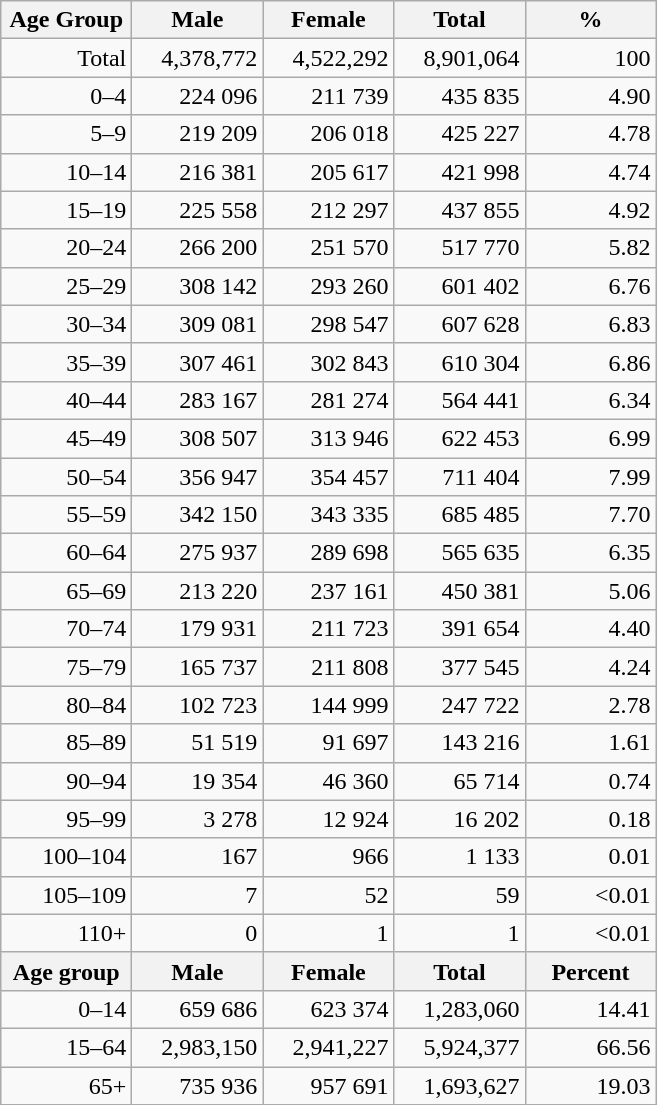<table class="wikitable">
<tr>
<th width="80pt">Age Group</th>
<th width="80pt">Male</th>
<th width="80pt">Female</th>
<th width="80pt">Total</th>
<th width="80pt">%</th>
</tr>
<tr>
<td align="right">Total</td>
<td align="right">4,378,772</td>
<td align="right">4,522,292</td>
<td align="right">8,901,064</td>
<td align="right">100</td>
</tr>
<tr>
<td align="right">0–4</td>
<td align="right">224 096</td>
<td align="right">211 739</td>
<td align="right">435 835</td>
<td align="right">4.90</td>
</tr>
<tr>
<td align="right">5–9</td>
<td align="right">219 209</td>
<td align="right">206 018</td>
<td align="right">425 227</td>
<td align="right">4.78</td>
</tr>
<tr>
<td align="right">10–14</td>
<td align="right">216 381</td>
<td align="right">205 617</td>
<td align="right">421 998</td>
<td align="right">4.74</td>
</tr>
<tr>
<td align="right">15–19</td>
<td align="right">225 558</td>
<td align="right">212 297</td>
<td align="right">437 855</td>
<td align="right">4.92</td>
</tr>
<tr>
<td align="right">20–24</td>
<td align="right">266 200</td>
<td align="right">251 570</td>
<td align="right">517 770</td>
<td align="right">5.82</td>
</tr>
<tr>
<td align="right">25–29</td>
<td align="right">308 142</td>
<td align="right">293 260</td>
<td align="right">601 402</td>
<td align="right">6.76</td>
</tr>
<tr>
<td align="right">30–34</td>
<td align="right">309 081</td>
<td align="right">298 547</td>
<td align="right">607 628</td>
<td align="right">6.83</td>
</tr>
<tr>
<td align="right">35–39</td>
<td align="right">307 461</td>
<td align="right">302 843</td>
<td align="right">610 304</td>
<td align="right">6.86</td>
</tr>
<tr>
<td align="right">40–44</td>
<td align="right">283 167</td>
<td align="right">281 274</td>
<td align="right">564 441</td>
<td align="right">6.34</td>
</tr>
<tr>
<td align="right">45–49</td>
<td align="right">308 507</td>
<td align="right">313 946</td>
<td align="right">622 453</td>
<td align="right">6.99</td>
</tr>
<tr>
<td align="right">50–54</td>
<td align="right">356 947</td>
<td align="right">354 457</td>
<td align="right">711 404</td>
<td align="right">7.99</td>
</tr>
<tr>
<td align="right">55–59</td>
<td align="right">342 150</td>
<td align="right">343 335</td>
<td align="right">685 485</td>
<td align="right">7.70</td>
</tr>
<tr>
<td align="right">60–64</td>
<td align="right">275 937</td>
<td align="right">289 698</td>
<td align="right">565 635</td>
<td align="right">6.35</td>
</tr>
<tr>
<td align="right">65–69</td>
<td align="right">213 220</td>
<td align="right">237 161</td>
<td align="right">450 381</td>
<td align="right">5.06</td>
</tr>
<tr>
<td align="right">70–74</td>
<td align="right">179 931</td>
<td align="right">211 723</td>
<td align="right">391 654</td>
<td align="right">4.40</td>
</tr>
<tr>
<td align="right">75–79</td>
<td align="right">165 737</td>
<td align="right">211 808</td>
<td align="right">377 545</td>
<td align="right">4.24</td>
</tr>
<tr>
<td align="right">80–84</td>
<td align="right">102 723</td>
<td align="right">144 999</td>
<td align="right">247 722</td>
<td align="right">2.78</td>
</tr>
<tr>
<td align="right">85–89</td>
<td align="right">51 519</td>
<td align="right">91 697</td>
<td align="right">143 216</td>
<td align="right">1.61</td>
</tr>
<tr>
<td align="right">90–94</td>
<td align="right">19 354</td>
<td align="right">46 360</td>
<td align="right">65 714</td>
<td align="right">0.74</td>
</tr>
<tr>
<td align="right">95–99</td>
<td align="right">3 278</td>
<td align="right">12 924</td>
<td align="right">16 202</td>
<td align="right">0.18</td>
</tr>
<tr>
<td align="right">100–104</td>
<td align="right">167</td>
<td align="right">966</td>
<td align="right">1 133</td>
<td align="right">0.01</td>
</tr>
<tr>
<td align="right">105–109</td>
<td align="right">7</td>
<td align="right">52</td>
<td align="right">59</td>
<td align="right"><0.01</td>
</tr>
<tr>
<td align="right">110+</td>
<td align="right">0</td>
<td align="right">1</td>
<td align="right">1</td>
<td align="right"><0.01</td>
</tr>
<tr>
<th width="50">Age group</th>
<th width="80pt">Male</th>
<th width="80">Female</th>
<th width="80">Total</th>
<th width="50">Percent</th>
</tr>
<tr>
<td align="right">0–14</td>
<td align="right">659 686</td>
<td align="right">623 374</td>
<td align="right">1,283,060</td>
<td align="right">14.41</td>
</tr>
<tr>
<td align="right">15–64</td>
<td align="right">2,983,150</td>
<td align="right">2,941,227</td>
<td align="right">5,924,377</td>
<td align="right">66.56</td>
</tr>
<tr>
<td align="right">65+</td>
<td align="right">735 936</td>
<td align="right">957 691</td>
<td align="right">1,693,627</td>
<td align="right">19.03</td>
</tr>
<tr>
</tr>
</table>
